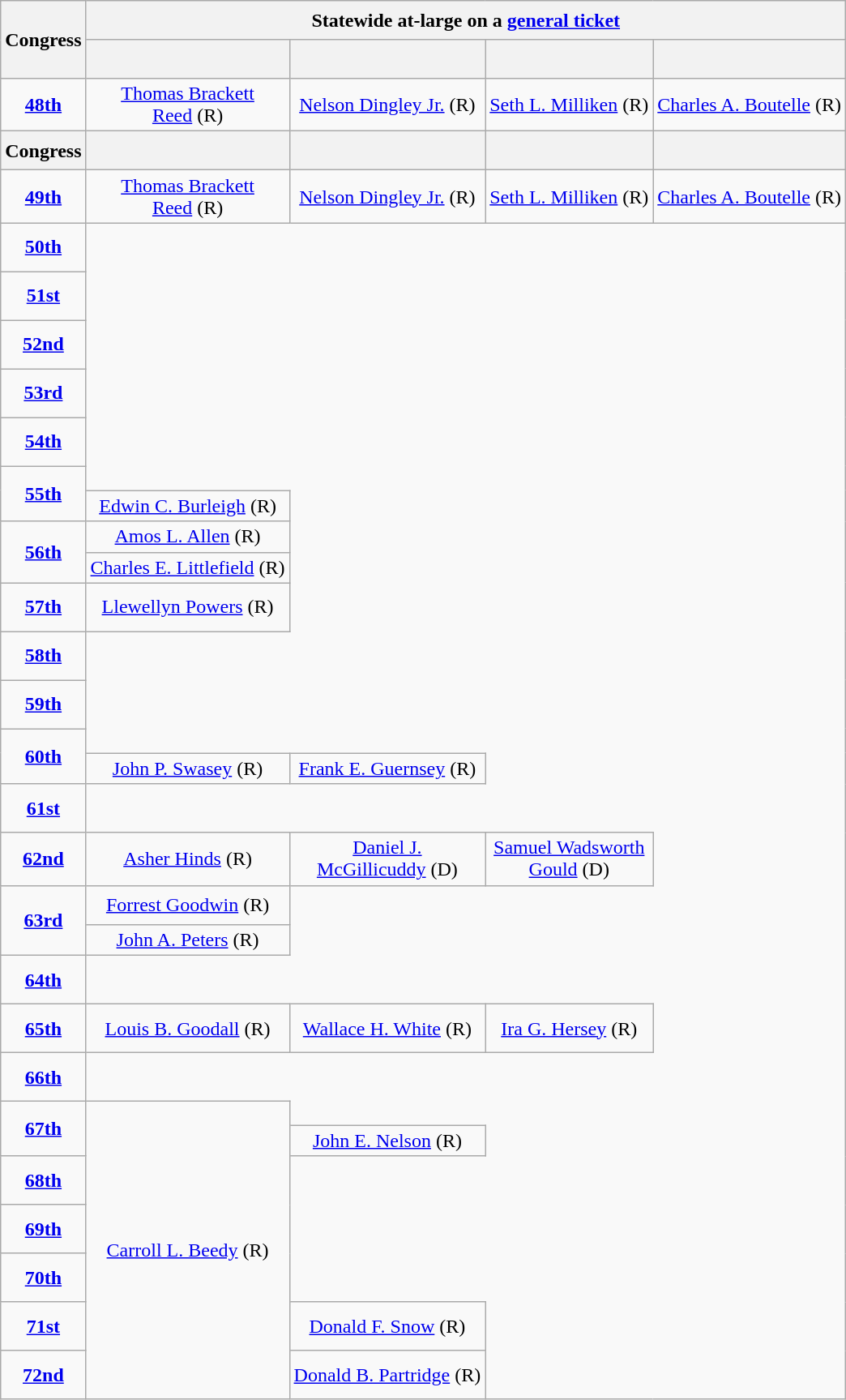<table class=wikitable style="text-align:center">
<tr style="height:2em">
<th rowspan=2>Congress</th>
<th colspan=4>Statewide at-large on a <a href='#'>general ticket</a></th>
</tr>
<tr style="height:2em">
<th></th>
<th></th>
<th></th>
<th></th>
</tr>
<tr style="height:2.5em">
<td><strong><a href='#'>48th</a></strong> </td>
<td><a href='#'>Thomas Brackett<br>Reed</a> (R)</td>
<td><a href='#'>Nelson Dingley Jr.</a> (R)</td>
<td><a href='#'>Seth L. Milliken</a> (R)</td>
<td><a href='#'>Charles A. Boutelle</a> (R)</td>
</tr>
<tr style="height:2em">
<th>Congress</th>
<th></th>
<th></th>
<th></th>
<th></th>
</tr>
<tr style="height:2.5em">
<td><strong><a href='#'>49th</a></strong> </td>
<td><a href='#'>Thomas Brackett<br>Reed</a> (R)</td>
<td><a href='#'>Nelson Dingley Jr.</a> (R)</td>
<td><a href='#'>Seth L. Milliken</a> (R)</td>
<td><a href='#'>Charles A. Boutelle</a> (R)</td>
</tr>
<tr style="height:2.5em">
<td><strong><a href='#'>50th</a></strong> </td>
</tr>
<tr style="height:2.5em">
<td><strong><a href='#'>51st</a></strong> </td>
</tr>
<tr style="height:2.5em">
<td><strong><a href='#'>52nd</a></strong> </td>
</tr>
<tr style="height:2.5em">
<td><strong><a href='#'>53rd</a></strong> </td>
</tr>
<tr style="height:2.5em">
<td><strong><a href='#'>54th</a></strong> </td>
</tr>
<tr style="height:1.25em">
<td rowspan=2><strong><a href='#'>55th</a></strong> </td>
</tr>
<tr style="height:1.25em">
<td><a href='#'>Edwin C. Burleigh</a> (R)</td>
</tr>
<tr style="height:1.25em">
<td rowspan=2><strong><a href='#'>56th</a></strong> </td>
<td><a href='#'>Amos L. Allen</a> (R)</td>
</tr>
<tr style="height:1.25em">
<td><a href='#'>Charles E. Littlefield</a> (R)</td>
</tr>
<tr style="height:2.5em">
<td><strong><a href='#'>57th</a></strong> </td>
<td><a href='#'>Llewellyn Powers</a> (R)</td>
</tr>
<tr style="height:2.5em">
<td><strong><a href='#'>58th</a></strong> </td>
</tr>
<tr style="height:2.5em">
<td><strong><a href='#'>59th</a></strong> </td>
</tr>
<tr style="height:1.25em">
<td rowspan=2><strong><a href='#'>60th</a></strong> </td>
</tr>
<tr style="height:1.25em">
<td><a href='#'>John P. Swasey</a> (R)</td>
<td><a href='#'>Frank E. Guernsey</a> (R)</td>
</tr>
<tr style="height:2.5em">
<td><strong><a href='#'>61st</a></strong> </td>
</tr>
<tr style="height:2.5em">
<td><strong><a href='#'>62nd</a></strong> </td>
<td><a href='#'>Asher Hinds</a> (R)</td>
<td><a href='#'>Daniel J.<br>McGillicuddy</a> (D)</td>
<td><a href='#'>Samuel Wadsworth<br>Gould</a> (D)</td>
</tr>
<tr style="height:2em">
<td rowspan=2><strong><a href='#'>63rd</a></strong> </td>
<td><a href='#'>Forrest Goodwin</a> (R)</td>
</tr>
<tr style="height:1.25em">
<td><a href='#'>John A. Peters</a> (R)</td>
</tr>
<tr style="height:2.5em">
<td><strong><a href='#'>64th</a></strong> </td>
</tr>
<tr style="height:2.5em">
<td><strong><a href='#'>65th</a></strong> </td>
<td><a href='#'>Louis B. Goodall</a> (R)</td>
<td><a href='#'>Wallace H. White</a> (R)</td>
<td><a href='#'>Ira G. Hersey</a> (R)</td>
</tr>
<tr style="height:2.5em">
<td><strong><a href='#'>66th</a></strong> </td>
</tr>
<tr style="height:1.25em">
<td rowspan=2><strong><a href='#'>67th</a></strong> </td>
<td rowspan="7" ><a href='#'>Carroll L. Beedy</a> (R)</td>
</tr>
<tr style="height:1.25em">
<td><a href='#'>John E. Nelson</a> (R)</td>
</tr>
<tr style="height:2.5em">
<td><strong><a href='#'>68th</a></strong> </td>
</tr>
<tr style="height:2.5em">
<td><strong><a href='#'>69th</a></strong> </td>
</tr>
<tr style="height:2.5em">
<td><strong><a href='#'>70th</a></strong> </td>
</tr>
<tr style="height:2.5em">
<td><strong><a href='#'>71st</a></strong> </td>
<td><a href='#'>Donald F. Snow</a> (R)</td>
</tr>
<tr style="height:2.5em">
<td><strong><a href='#'>72nd</a></strong> </td>
<td><a href='#'>Donald B. Partridge</a> (R)</td>
</tr>
</table>
